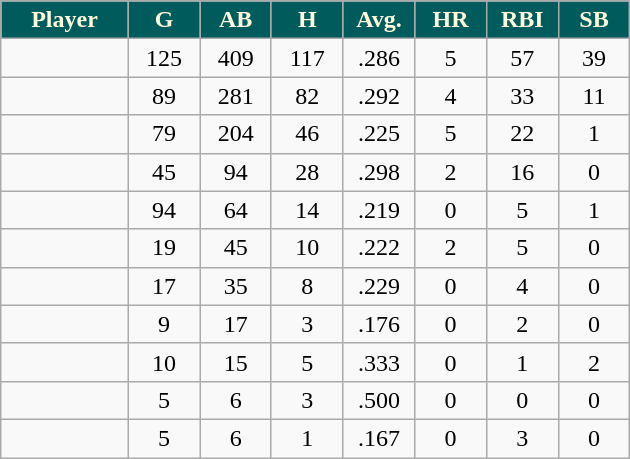<table class="wikitable sortable">
<tr>
<th style="background:#005c5c; color:#fffddd; width:16%;">Player</th>
<th style="background:#005c5c; color:#fffddd; width:9%;">G</th>
<th style="background:#005c5c; color:#fffddd; width:9%;">AB</th>
<th style="background:#005c5c; color:#fffddd; width:9%;">H</th>
<th style="background:#005c5c; color:#fffddd; width:9%;">Avg.</th>
<th style="background:#005c5c; color:#fffddd; width:9%;">HR</th>
<th style="background:#005c5c; color:#fffddd; width:9%;">RBI</th>
<th style="background:#005c5c; color:#fffddd; width:9%;">SB</th>
</tr>
<tr style="text-align:center;">
<td></td>
<td>125</td>
<td>409</td>
<td>117</td>
<td>.286</td>
<td>5</td>
<td>57</td>
<td>39</td>
</tr>
<tr style="text-align:center;">
<td></td>
<td>89</td>
<td>281</td>
<td>82</td>
<td>.292</td>
<td>4</td>
<td>33</td>
<td>11</td>
</tr>
<tr style="text-align:center;">
<td></td>
<td>79</td>
<td>204</td>
<td>46</td>
<td>.225</td>
<td>5</td>
<td>22</td>
<td>1</td>
</tr>
<tr style="text-align:center;">
<td></td>
<td>45</td>
<td>94</td>
<td>28</td>
<td>.298</td>
<td>2</td>
<td>16</td>
<td>0</td>
</tr>
<tr style="text-align:center;">
<td></td>
<td>94</td>
<td>64</td>
<td>14</td>
<td>.219</td>
<td>0</td>
<td>5</td>
<td>1</td>
</tr>
<tr style="text-align:center;">
<td></td>
<td>19</td>
<td>45</td>
<td>10</td>
<td>.222</td>
<td>2</td>
<td>5</td>
<td>0</td>
</tr>
<tr style="text-align:center;">
<td></td>
<td>17</td>
<td>35</td>
<td>8</td>
<td>.229</td>
<td>0</td>
<td>4</td>
<td>0</td>
</tr>
<tr style="text-align:center;">
<td></td>
<td>9</td>
<td>17</td>
<td>3</td>
<td>.176</td>
<td>0</td>
<td>2</td>
<td>0</td>
</tr>
<tr style="text-align:center;">
<td></td>
<td>10</td>
<td>15</td>
<td>5</td>
<td>.333</td>
<td>0</td>
<td>1</td>
<td>2</td>
</tr>
<tr style="text-align:center;">
<td></td>
<td>5</td>
<td>6</td>
<td>3</td>
<td>.500</td>
<td>0</td>
<td>0</td>
<td>0</td>
</tr>
<tr style="text-align:center;">
<td></td>
<td>5</td>
<td>6</td>
<td>1</td>
<td>.167</td>
<td>0</td>
<td>3</td>
<td>0</td>
</tr>
</table>
